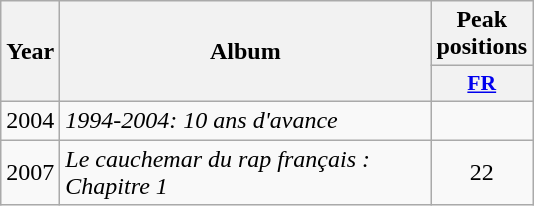<table class="wikitable">
<tr>
<th align="center" rowspan="2" width="10">Year</th>
<th align="center" rowspan="2" width="240">Album</th>
<th align="center" colspan="1" width="30">Peak positions</th>
</tr>
<tr>
<th scope="col" style="width:3em;font-size:90%;"><a href='#'>FR</a><br></th>
</tr>
<tr>
<td align="center">2004</td>
<td><em>1994-2004: 10 ans d'avance</em></td>
<td align="center"></td>
</tr>
<tr>
<td align="center">2007</td>
<td><em>Le cauchemar du rap français : Chapitre 1</em></td>
<td align="center">22</td>
</tr>
</table>
